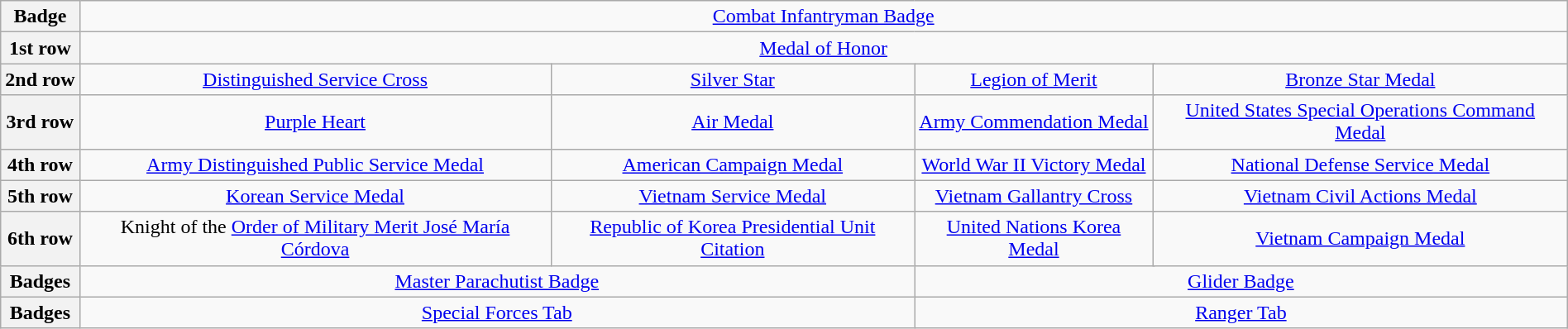<table class="wikitable" style="margin:1em auto; text-align:center;">
<tr>
<th>Badge</th>
<td colspan="12"><a href='#'>Combat Infantryman Badge</a> <br></td>
</tr>
<tr>
<th>1st row</th>
<td colspan="12" style="text-align:center"><a href='#'>Medal of Honor</a> <br></td>
</tr>
<tr>
<th>2nd row</th>
<td colspan="3" style="text-align:center"><a href='#'>Distinguished Service Cross</a></td>
<td colspan="3" style="text-align:center"><a href='#'>Silver Star</a> <br></td>
<td colspan="3" style="text-align:center"><a href='#'>Legion of Merit</a> <br></td>
<td colspan="3" style="text-align:center"><a href='#'>Bronze Star Medal</a> <br></td>
</tr>
<tr>
<th>3rd row</th>
<td colspan="3" style="text-align:center"><a href='#'>Purple Heart</a> <br></td>
<td colspan="3" style="text-align:center"><a href='#'>Air Medal</a> <br></td>
<td colspan="3" style="text-align:center"><a href='#'>Army Commendation Medal</a></td>
<td colspan="3" style="text-align:center"><a href='#'>United States Special Operations Command Medal</a></td>
</tr>
<tr>
<th>4th row</th>
<td colspan="3" style="text-align:center"><a href='#'>Army Distinguished Public Service Medal</a></td>
<td colspan="3" style="text-align:center"><a href='#'>American Campaign Medal</a></td>
<td colspan="3" style="text-align:center"><a href='#'>World War II Victory Medal</a></td>
<td colspan="3" style="text-align:center"><a href='#'>National Defense Service Medal</a> <br></td>
</tr>
<tr>
<th>5th row</th>
<td colspan="3" style="text-align:center"><a href='#'>Korean Service Medal</a> <br></td>
<td colspan="3" style="text-align:center"><a href='#'>Vietnam Service Medal</a> <br></td>
<td colspan="3" style="text-align:center"><a href='#'>Vietnam Gallantry Cross</a> <br></td>
<td colspan="3" style="text-align:center"><a href='#'>Vietnam Civil Actions Medal</a> <br></td>
</tr>
<tr>
<th>6th row</th>
<td colspan="3" style="text-align:center">Knight of the <a href='#'>Order of Military Merit José María Córdova</a></td>
<td colspan="3" style="text-align:center"><a href='#'>Republic of Korea Presidential Unit Citation</a></td>
<td colspan="3" style="text-align:center"><a href='#'>United Nations Korea Medal</a></td>
<td colspan="3" style="text-align:center"><a href='#'>Vietnam Campaign Medal</a></td>
</tr>
<tr>
<th>Badges</th>
<td colspan="6" style="text-align:center"><a href='#'>Master Parachutist Badge</a></td>
<td colspan="6" style="text-align:center"><a href='#'>Glider Badge</a></td>
</tr>
<tr>
<th>Badges</th>
<td colspan="6" style="text-align:center"><a href='#'>Special Forces Tab</a></td>
<td colspan="6" style="text-align:center"><a href='#'>Ranger Tab</a></td>
</tr>
</table>
